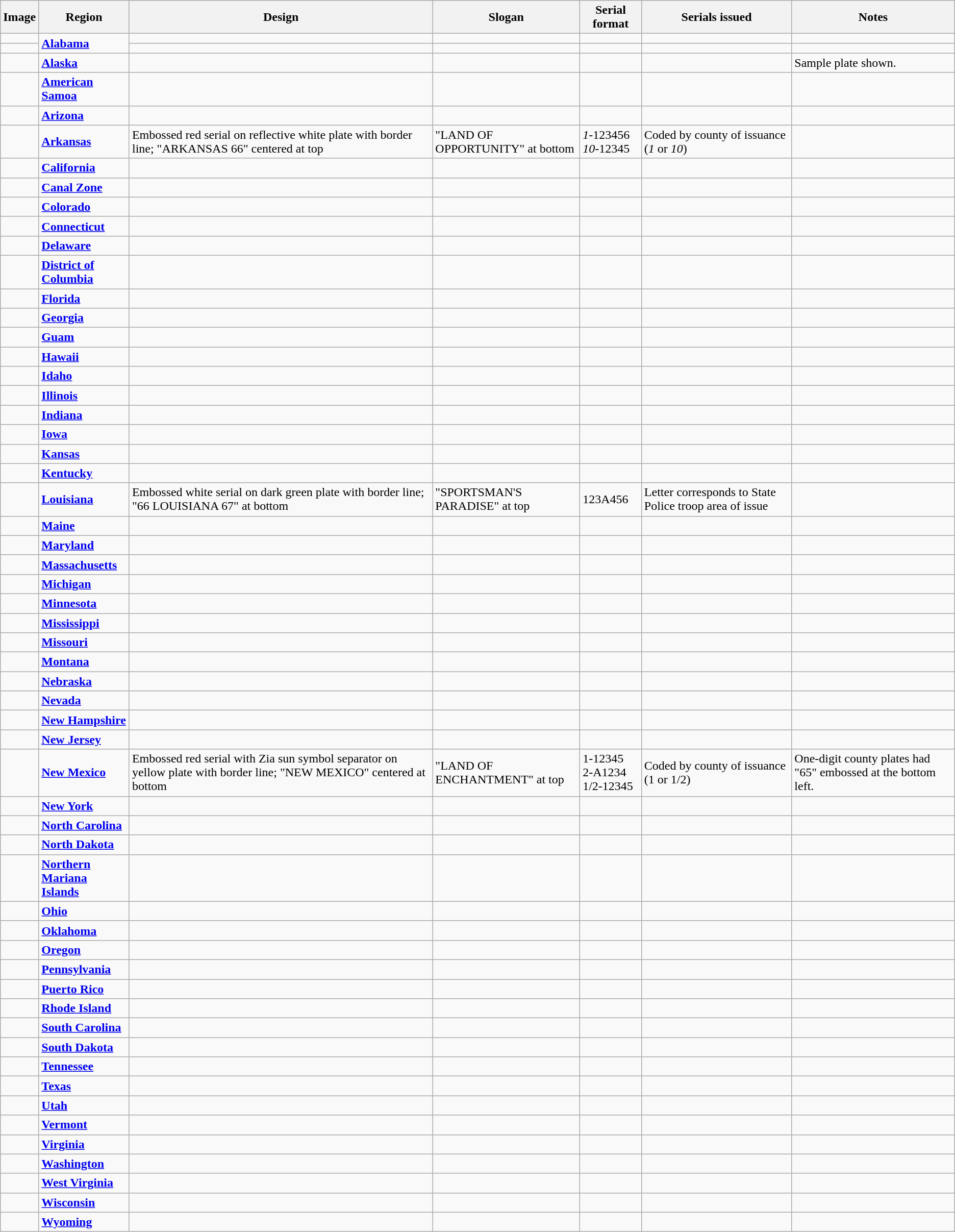<table class="wikitable">
<tr>
<th>Image</th>
<th>Region</th>
<th>Design</th>
<th>Slogan</th>
<th>Serial format</th>
<th>Serials issued</th>
<th>Notes</th>
</tr>
<tr>
<td></td>
<td rowspan=2><strong><a href='#'>Alabama</a></strong></td>
<td></td>
<td></td>
<td></td>
<td></td>
<td></td>
</tr>
<tr>
<td></td>
<td></td>
<td></td>
<td></td>
<td></td>
<td></td>
</tr>
<tr>
<td></td>
<td><strong><a href='#'>Alaska</a></strong></td>
<td></td>
<td></td>
<td></td>
<td></td>
<td>Sample plate shown.</td>
</tr>
<tr>
<td></td>
<td><strong><a href='#'>American Samoa</a></strong></td>
<td></td>
<td></td>
<td></td>
<td></td>
<td></td>
</tr>
<tr>
<td></td>
<td><strong><a href='#'>Arizona</a></strong></td>
<td></td>
<td></td>
<td></td>
<td></td>
<td></td>
</tr>
<tr>
<td></td>
<td><strong><a href='#'>Arkansas</a></strong></td>
<td>Embossed red serial on reflective white plate with border line; "ARKANSAS 66" centered at top</td>
<td>"LAND OF OPPORTUNITY" at bottom</td>
<td><em>1</em>-123456<br><em>10</em>-12345</td>
<td>Coded by county of issuance (<em>1</em> or <em>10</em>)</td>
<td></td>
</tr>
<tr>
<td></td>
<td><strong><a href='#'>California</a></strong></td>
<td></td>
<td></td>
<td></td>
<td></td>
<td></td>
</tr>
<tr>
<td></td>
<td><strong><a href='#'>Canal Zone</a></strong></td>
<td></td>
<td></td>
<td></td>
<td></td>
<td></td>
</tr>
<tr>
<td></td>
<td><strong><a href='#'>Colorado</a></strong></td>
<td></td>
<td></td>
<td></td>
<td></td>
<td></td>
</tr>
<tr>
<td></td>
<td><strong><a href='#'>Connecticut</a></strong></td>
<td></td>
<td></td>
<td></td>
<td></td>
<td></td>
</tr>
<tr>
<td></td>
<td><strong><a href='#'>Delaware</a></strong></td>
<td></td>
<td></td>
<td></td>
<td></td>
<td></td>
</tr>
<tr>
<td></td>
<td><strong><a href='#'>District of<br>Columbia</a></strong></td>
<td></td>
<td></td>
<td></td>
<td></td>
<td></td>
</tr>
<tr>
<td></td>
<td><strong><a href='#'>Florida</a></strong></td>
<td></td>
<td></td>
<td></td>
<td></td>
<td></td>
</tr>
<tr>
<td></td>
<td><strong><a href='#'>Georgia</a></strong></td>
<td></td>
<td></td>
<td></td>
<td></td>
<td></td>
</tr>
<tr>
<td></td>
<td><strong><a href='#'>Guam</a></strong></td>
<td></td>
<td></td>
<td></td>
<td></td>
<td></td>
</tr>
<tr>
<td></td>
<td><strong><a href='#'>Hawaii</a></strong></td>
<td></td>
<td></td>
<td></td>
<td></td>
<td></td>
</tr>
<tr>
<td></td>
<td><strong><a href='#'>Idaho</a></strong></td>
<td></td>
<td></td>
<td></td>
<td></td>
<td></td>
</tr>
<tr>
<td></td>
<td><strong><a href='#'>Illinois</a></strong></td>
<td></td>
<td></td>
<td></td>
<td></td>
<td></td>
</tr>
<tr>
<td></td>
<td><strong><a href='#'>Indiana</a></strong></td>
<td></td>
<td></td>
<td></td>
<td></td>
<td></td>
</tr>
<tr>
<td></td>
<td><strong><a href='#'>Iowa</a></strong></td>
<td></td>
<td></td>
<td></td>
<td></td>
<td></td>
</tr>
<tr>
<td></td>
<td><strong><a href='#'>Kansas</a></strong></td>
<td></td>
<td></td>
<td></td>
<td></td>
<td></td>
</tr>
<tr>
<td></td>
<td><strong><a href='#'>Kentucky</a></strong></td>
<td></td>
<td></td>
<td></td>
<td></td>
<td></td>
</tr>
<tr>
<td></td>
<td><strong><a href='#'>Louisiana</a></strong></td>
<td>Embossed white serial on dark green plate with border line; "66 LOUISIANA 67" at bottom</td>
<td>"SPORTSMAN'S PARADISE" at top</td>
<td>123A456</td>
<td>Letter corresponds to State Police troop area of issue</td>
<td></td>
</tr>
<tr>
<td></td>
<td><strong><a href='#'>Maine</a></strong></td>
<td></td>
<td></td>
<td></td>
<td></td>
<td></td>
</tr>
<tr>
<td></td>
<td><strong><a href='#'>Maryland</a></strong></td>
<td></td>
<td></td>
<td></td>
<td></td>
<td></td>
</tr>
<tr>
<td></td>
<td><strong><a href='#'>Massachusetts</a></strong></td>
<td></td>
<td></td>
<td></td>
<td></td>
<td></td>
</tr>
<tr>
<td></td>
<td><strong><a href='#'>Michigan</a></strong></td>
<td></td>
<td></td>
<td></td>
<td></td>
<td></td>
</tr>
<tr>
<td></td>
<td><strong><a href='#'>Minnesota</a></strong></td>
<td></td>
<td></td>
<td></td>
<td></td>
<td></td>
</tr>
<tr>
<td></td>
<td><strong><a href='#'>Mississippi</a></strong></td>
<td></td>
<td></td>
<td></td>
<td></td>
<td></td>
</tr>
<tr>
<td></td>
<td><strong><a href='#'>Missouri</a></strong></td>
<td></td>
<td></td>
<td></td>
<td></td>
<td></td>
</tr>
<tr>
<td></td>
<td><strong><a href='#'>Montana</a></strong></td>
<td></td>
<td></td>
<td></td>
<td></td>
<td></td>
</tr>
<tr>
<td></td>
<td><strong><a href='#'>Nebraska</a></strong></td>
<td></td>
<td></td>
<td></td>
<td></td>
<td></td>
</tr>
<tr>
<td></td>
<td><strong><a href='#'>Nevada</a></strong></td>
<td></td>
<td></td>
<td></td>
<td></td>
<td></td>
</tr>
<tr>
<td></td>
<td><strong><a href='#'>New Hampshire</a></strong></td>
<td></td>
<td></td>
<td></td>
<td></td>
<td></td>
</tr>
<tr>
<td></td>
<td><strong><a href='#'>New Jersey</a></strong></td>
<td></td>
<td></td>
<td></td>
<td></td>
<td></td>
</tr>
<tr>
<td></td>
<td><strong><a href='#'>New Mexico</a></strong></td>
<td>Embossed red serial with Zia sun symbol separator on yellow plate with border line; "NEW MEXICO" centered at bottom</td>
<td>"LAND OF ENCHANTMENT" at top</td>
<td>1-12345<br>2-A1234<br>1/2-12345</td>
<td>Coded by county of issuance<br>(1 or 1/2)</td>
<td>One-digit county plates had "65" embossed at the bottom left.</td>
</tr>
<tr>
<td></td>
<td><strong><a href='#'>New York</a></strong></td>
<td></td>
<td></td>
<td></td>
<td></td>
<td></td>
</tr>
<tr>
<td></td>
<td><strong><a href='#'>North Carolina</a></strong></td>
<td></td>
<td></td>
<td></td>
<td></td>
<td></td>
</tr>
<tr>
<td></td>
<td><strong><a href='#'>North Dakota</a></strong></td>
<td></td>
<td></td>
<td></td>
<td></td>
<td></td>
</tr>
<tr>
<td></td>
<td><strong><a href='#'>Northern Mariana<br> Islands</a></strong></td>
<td></td>
<td></td>
<td></td>
<td></td>
<td></td>
</tr>
<tr>
<td></td>
<td><strong><a href='#'>Ohio</a></strong></td>
<td></td>
<td></td>
<td></td>
<td></td>
<td></td>
</tr>
<tr>
<td></td>
<td><strong><a href='#'>Oklahoma</a></strong></td>
<td></td>
<td></td>
<td></td>
<td></td>
<td></td>
</tr>
<tr>
<td></td>
<td><strong><a href='#'>Oregon</a></strong></td>
<td></td>
<td></td>
<td></td>
<td></td>
<td></td>
</tr>
<tr>
<td></td>
<td><strong><a href='#'>Pennsylvania</a></strong></td>
<td></td>
<td></td>
<td></td>
<td></td>
<td></td>
</tr>
<tr>
<td></td>
<td><strong><a href='#'>Puerto Rico</a></strong></td>
<td></td>
<td></td>
<td></td>
<td></td>
<td></td>
</tr>
<tr>
<td></td>
<td><strong><a href='#'>Rhode Island</a></strong></td>
<td></td>
<td></td>
<td></td>
<td></td>
<td></td>
</tr>
<tr>
<td></td>
<td><strong><a href='#'>South Carolina</a></strong></td>
<td></td>
<td></td>
<td></td>
<td></td>
<td></td>
</tr>
<tr>
<td></td>
<td><strong><a href='#'>South Dakota</a></strong></td>
<td></td>
<td></td>
<td></td>
<td></td>
<td></td>
</tr>
<tr>
<td></td>
<td><strong><a href='#'>Tennessee</a></strong></td>
<td></td>
<td></td>
<td></td>
<td></td>
<td></td>
</tr>
<tr>
<td></td>
<td><strong><a href='#'>Texas</a></strong></td>
<td></td>
<td></td>
<td></td>
<td></td>
<td></td>
</tr>
<tr>
<td></td>
<td><strong><a href='#'>Utah</a></strong></td>
<td></td>
<td></td>
<td></td>
<td></td>
<td></td>
</tr>
<tr>
<td></td>
<td><strong><a href='#'>Vermont</a></strong></td>
<td></td>
<td></td>
<td></td>
<td></td>
<td></td>
</tr>
<tr>
<td></td>
<td><strong><a href='#'>Virginia</a></strong></td>
<td></td>
<td></td>
<td></td>
<td></td>
<td></td>
</tr>
<tr>
<td></td>
<td><strong><a href='#'>Washington</a></strong></td>
<td></td>
<td></td>
<td></td>
<td></td>
<td></td>
</tr>
<tr>
<td></td>
<td><strong><a href='#'>West Virginia</a></strong></td>
<td></td>
<td></td>
<td></td>
<td></td>
<td></td>
</tr>
<tr>
<td></td>
<td><strong><a href='#'>Wisconsin</a></strong></td>
<td></td>
<td></td>
<td></td>
<td></td>
<td></td>
</tr>
<tr>
<td></td>
<td><strong><a href='#'>Wyoming</a></strong></td>
<td></td>
<td></td>
<td></td>
<td></td>
<td></td>
</tr>
</table>
